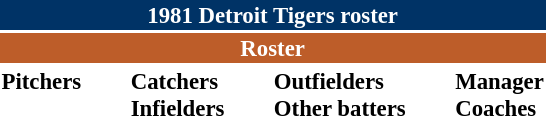<table class="toccolours" style="font-size: 95%;">
<tr>
<th colspan="10" style="background-color: #003366; color: white; text-align: center;">1981 Detroit Tigers roster</th>
</tr>
<tr>
<td colspan="10" style="background-color: #bd5d29; color: white; text-align: center;"><strong>Roster</strong></td>
</tr>
<tr>
<td valign="top"><strong>Pitchers</strong><br>











</td>
<td width="25px"></td>
<td valign="top"><strong>Catchers</strong><br>


<strong>Infielders</strong>








</td>
<td width="25px"></td>
<td valign="top"><strong>Outfielders</strong><br>





<strong>Other batters</strong>

</td>
<td width="25px"></td>
<td valign="top"><strong>Manager</strong><br>
<strong>Coaches</strong>




</td>
</tr>
<tr>
</tr>
</table>
